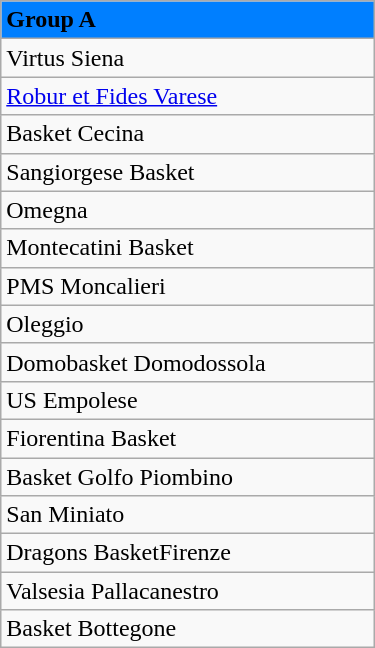<table class="wikitable" width="250px" align="center" font-size="100%">
<tr>
<td style="background-color:#007FFF"><span><strong>Group A</strong></span></td>
</tr>
<tr>
<td>Virtus Siena</td>
</tr>
<tr>
<td><a href='#'>Robur et Fides Varese</a></td>
</tr>
<tr>
<td>Basket Cecina</td>
</tr>
<tr>
<td>Sangiorgese Basket</td>
</tr>
<tr>
<td>Omegna</td>
</tr>
<tr>
<td>Montecatini Basket</td>
</tr>
<tr>
<td>PMS Moncalieri</td>
</tr>
<tr>
<td>Oleggio</td>
</tr>
<tr>
<td>Domobasket Domodossola</td>
</tr>
<tr>
<td>US Empolese</td>
</tr>
<tr>
<td>Fiorentina Basket</td>
</tr>
<tr>
<td>Basket Golfo Piombino</td>
</tr>
<tr>
<td>San Miniato</td>
</tr>
<tr>
<td>Dragons BasketFirenze</td>
</tr>
<tr>
<td>Valsesia Pallacanestro</td>
</tr>
<tr>
<td>Basket Bottegone</td>
</tr>
</table>
